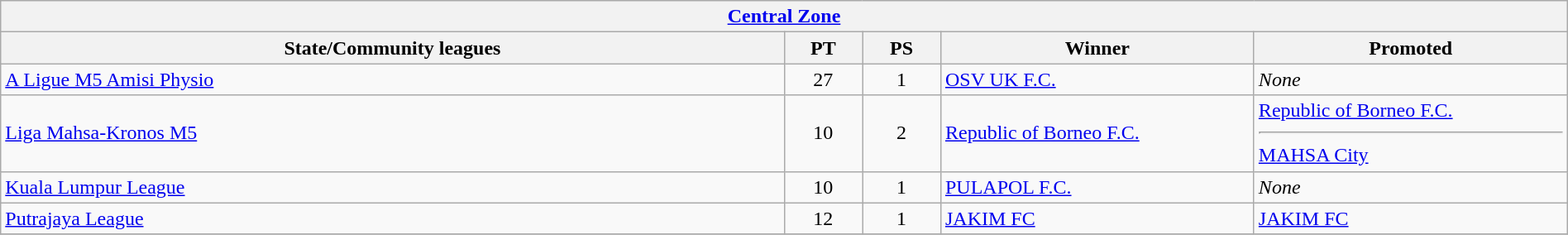<table class="wikitable sortable" style="width:100%;">
<tr>
<th colspan="5"><strong><a href='#'>Central Zone</a></strong></th>
</tr>
<tr>
<th style="width:50%;">State/Community leagues</th>
<th style="width:5%;">PT</th>
<th style="width:5%;">PS</th>
<th style="width:20%;">Winner</th>
<th style="width:25%;">Promoted</th>
</tr>
<tr>
<td> <a href='#'>A Ligue M5 Amisi Physio</a></td>
<td style="text-align:center">27</td>
<td style="text-align:center">1</td>
<td><a href='#'>OSV UK F.C.</a></td>
<td><em>None</em></td>
</tr>
<tr>
<td> <a href='#'>Liga Mahsa-Kronos M5</a></td>
<td style="text-align:center">10</td>
<td style="text-align:center">2</td>
<td><a href='#'>Republic of Borneo F.C.</a></td>
<td><a href='#'>Republic of Borneo F.C.</a><hr><a href='#'>MAHSA City</a></td>
</tr>
<tr>
<td> <a href='#'>Kuala Lumpur League</a></td>
<td style="text-align:center">10</td>
<td style="text-align:center">1</td>
<td><a href='#'>PULAPOL F.C.</a></td>
<td><em>None</em></td>
</tr>
<tr>
<td> <a href='#'>Putrajaya League</a></td>
<td style="text-align:center">12</td>
<td style="text-align:center">1</td>
<td><a href='#'>JAKIM FC</a></td>
<td><a href='#'>JAKIM FC</a></td>
</tr>
<tr>
</tr>
</table>
